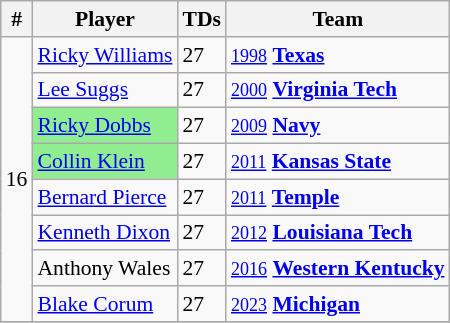<table class="wikitable" style="font-size:90%; white-space: nowrap;">
<tr>
<th>#</th>
<th>Player</th>
<th>TDs</th>
<th>Team</th>
</tr>
<tr>
<td rowspan=8>16</td>
<td><a href='#'>Ricky Williams</a></td>
<td>27</td>
<td><small><a href='#'>1998</a></small> <strong><a href='#'>Texas</a></strong></td>
</tr>
<tr>
<td><a href='#'>Lee Suggs</a></td>
<td>27</td>
<td><small><a href='#'>2000</a></small> <strong><a href='#'>Virginia Tech</a></strong></td>
</tr>
<tr>
<td bgcolor=lightgreen><a href='#'>Ricky Dobbs</a></td>
<td>27</td>
<td><small><a href='#'>2009</a></small> <strong><a href='#'>Navy</a></strong></td>
</tr>
<tr>
<td bgcolor=lightgreen><a href='#'>Collin Klein</a></td>
<td>27</td>
<td><small><a href='#'>2011</a></small> <strong><a href='#'>Kansas State</a></strong></td>
</tr>
<tr>
<td><a href='#'>Bernard Pierce</a></td>
<td>27</td>
<td><small><a href='#'>2011</a></small> <strong><a href='#'>Temple</a></strong></td>
</tr>
<tr>
<td><a href='#'>Kenneth Dixon</a></td>
<td>27</td>
<td><small><a href='#'>2012</a></small> <strong><a href='#'>Louisiana Tech</a></strong></td>
</tr>
<tr>
<td>Anthony Wales</td>
<td>27</td>
<td><small><a href='#'>2016</a></small> <strong><a href='#'>Western Kentucky</a></strong></td>
</tr>
<tr>
<td><a href='#'>Blake Corum</a></td>
<td>27</td>
<td><small><a href='#'>2023</a></small> <strong><a href='#'>Michigan</a></strong></td>
</tr>
<tr>
</tr>
</table>
